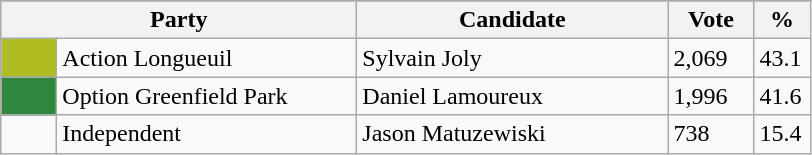<table class="wikitable">
<tr>
</tr>
<tr>
<th bgcolor="#DDDDFF" width="230px" colspan="2">Party</th>
<th bgcolor="#DDDDFF" width="200px">Candidate</th>
<th bgcolor="#DDDDFF" width="50px">Vote</th>
<th bgcolor="#DDDDFF" width="30px">%</th>
</tr>
<tr>
<td bgcolor=#AFBD22 width="30px"> </td>
<td>Action Longueuil</td>
<td>Sylvain Joly</td>
<td>2,069</td>
<td>43.1</td>
</tr>
<tr>
<td bgcolor=#2F873E width="30px"> </td>
<td>Option Greenfield Park</td>
<td>Daniel Lamoureux</td>
<td>1,996</td>
<td>41.6</td>
</tr>
<tr>
<td> </td>
<td>Independent</td>
<td>Jason Matuzewiski</td>
<td>738</td>
<td>15.4</td>
</tr>
</table>
